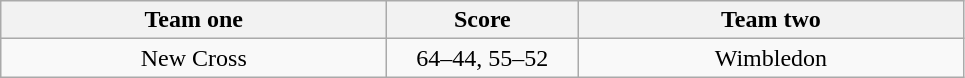<table class="wikitable" style="text-align: center">
<tr>
<th width=250>Team one</th>
<th width=120>Score</th>
<th width=250>Team two</th>
</tr>
<tr>
<td>New Cross</td>
<td>64–44, 55–52</td>
<td>Wimbledon</td>
</tr>
</table>
